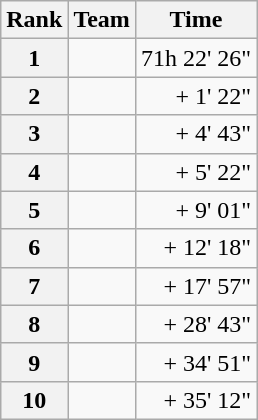<table class="wikitable">
<tr>
<th scope="col">Rank</th>
<th scope="col">Team</th>
<th scope="col">Time</th>
</tr>
<tr>
<th scope="row">1</th>
<td> </td>
<td align="right">71h 22' 26"</td>
</tr>
<tr>
<th scope="row">2</th>
<td> </td>
<td align="right">+ 1' 22"</td>
</tr>
<tr>
<th scope="row">3</th>
<td> </td>
<td align="right">+ 4' 43"</td>
</tr>
<tr>
<th scope="row">4</th>
<td> </td>
<td align="right">+ 5' 22"</td>
</tr>
<tr>
<th scope="row">5</th>
<td> </td>
<td align="right">+ 9' 01"</td>
</tr>
<tr>
<th scope="row">6</th>
<td> </td>
<td align="right">+ 12' 18"</td>
</tr>
<tr>
<th scope="row">7</th>
<td> </td>
<td align="right">+ 17' 57"</td>
</tr>
<tr>
<th scope="row">8</th>
<td> </td>
<td align="right">+ 28' 43"</td>
</tr>
<tr>
<th scope="row">9</th>
<td> </td>
<td align="right">+ 34' 51"</td>
</tr>
<tr>
<th scope="row">10</th>
<td> </td>
<td align="right">+ 35' 12"</td>
</tr>
</table>
